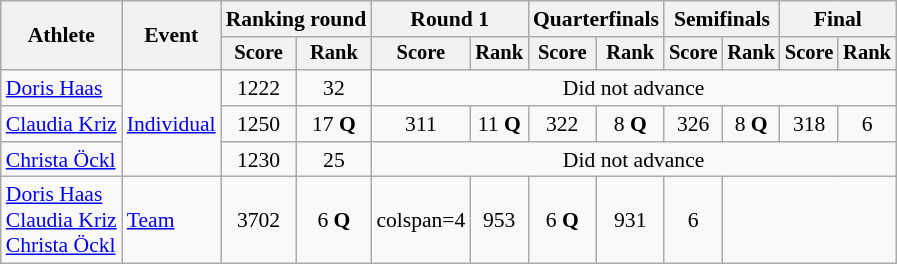<table class="wikitable" style="font-size:90%">
<tr>
<th rowspan=2>Athlete</th>
<th rowspan=2>Event</th>
<th colspan="2">Ranking round</th>
<th colspan="2">Round 1</th>
<th colspan="2">Quarterfinals</th>
<th colspan="2">Semifinals</th>
<th colspan="2">Final</th>
</tr>
<tr style="font-size:95%">
<th>Score</th>
<th>Rank</th>
<th>Score</th>
<th>Rank</th>
<th>Score</th>
<th>Rank</th>
<th>Score</th>
<th>Rank</th>
<th>Score</th>
<th>Rank</th>
</tr>
<tr align=center>
<td align=left><a href='#'>Doris Haas</a></td>
<td align=left rowspan=3><a href='#'>Individual</a></td>
<td>1222</td>
<td>32</td>
<td colspan=8>Did not advance</td>
</tr>
<tr align=center>
<td align=left><a href='#'>Claudia Kriz</a></td>
<td>1250</td>
<td>17 <strong>Q</strong></td>
<td>311</td>
<td>11 <strong>Q</strong></td>
<td>322</td>
<td>8 <strong>Q</strong></td>
<td>326</td>
<td>8 <strong>Q</strong></td>
<td>318</td>
<td>6</td>
</tr>
<tr align=center>
<td align=left><a href='#'>Christa Öckl</a></td>
<td>1230</td>
<td>25</td>
<td colspan=8>Did not advance</td>
</tr>
<tr align=center>
<td align=left><a href='#'>Doris Haas</a><br><a href='#'>Claudia Kriz</a><br><a href='#'>Christa Öckl</a></td>
<td align=left><a href='#'>Team</a></td>
<td>3702</td>
<td>6 <strong>Q</strong></td>
<td>colspan=4</td>
<td>953</td>
<td>6 <strong>Q</strong></td>
<td>931</td>
<td>6</td>
</tr>
</table>
